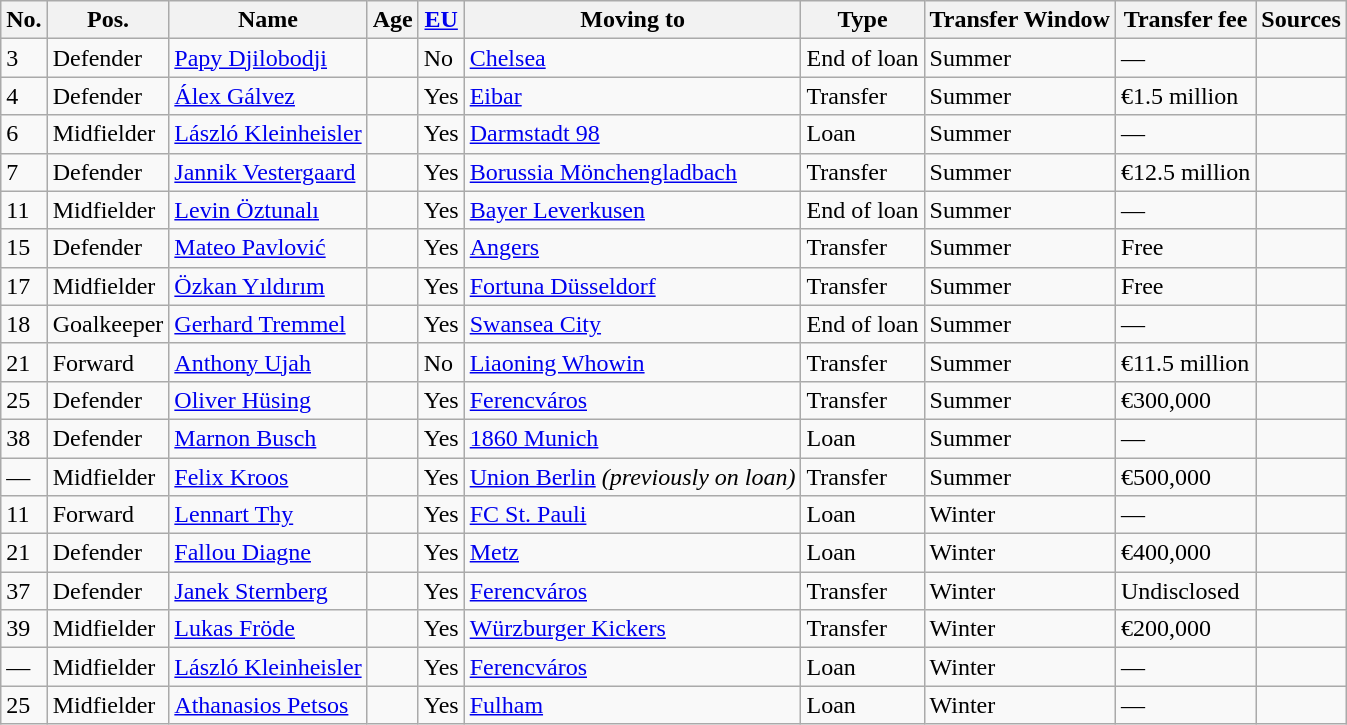<table class="wikitable">
<tr>
<th>No.</th>
<th>Pos.</th>
<th>Name</th>
<th>Age</th>
<th><a href='#'>EU</a></th>
<th>Moving to</th>
<th>Type</th>
<th>Transfer Window</th>
<th>Transfer fee</th>
<th>Sources</th>
</tr>
<tr>
<td>3</td>
<td>Defender</td>
<td><a href='#'>Papy Djilobodji</a></td>
<td></td>
<td>No</td>
<td><a href='#'>Chelsea</a></td>
<td>End of loan</td>
<td>Summer</td>
<td>—</td>
<td></td>
</tr>
<tr>
<td>4</td>
<td>Defender</td>
<td><a href='#'>Álex Gálvez</a></td>
<td></td>
<td>Yes</td>
<td><a href='#'>Eibar</a></td>
<td>Transfer</td>
<td>Summer</td>
<td>€1.5 million</td>
<td></td>
</tr>
<tr>
<td>6</td>
<td>Midfielder</td>
<td><a href='#'>László Kleinheisler</a></td>
<td></td>
<td>Yes</td>
<td><a href='#'>Darmstadt 98</a></td>
<td>Loan</td>
<td>Summer</td>
<td>—</td>
<td></td>
</tr>
<tr>
<td>7</td>
<td>Defender</td>
<td><a href='#'>Jannik Vestergaard</a></td>
<td></td>
<td>Yes</td>
<td><a href='#'>Borussia Mönchengladbach</a></td>
<td>Transfer</td>
<td>Summer</td>
<td>€12.5 million</td>
<td></td>
</tr>
<tr>
<td>11</td>
<td>Midfielder</td>
<td><a href='#'>Levin Öztunalı</a></td>
<td></td>
<td>Yes</td>
<td><a href='#'>Bayer Leverkusen</a></td>
<td>End of loan</td>
<td>Summer</td>
<td>—</td>
<td></td>
</tr>
<tr>
<td>15</td>
<td>Defender</td>
<td><a href='#'>Mateo Pavlović</a></td>
<td></td>
<td>Yes</td>
<td><a href='#'>Angers</a></td>
<td>Transfer</td>
<td>Summer</td>
<td>Free</td>
<td></td>
</tr>
<tr>
<td>17</td>
<td>Midfielder</td>
<td><a href='#'>Özkan Yıldırım</a></td>
<td></td>
<td>Yes</td>
<td><a href='#'>Fortuna Düsseldorf</a></td>
<td>Transfer</td>
<td>Summer</td>
<td>Free</td>
<td></td>
</tr>
<tr>
<td>18</td>
<td>Goalkeeper</td>
<td><a href='#'>Gerhard Tremmel</a></td>
<td></td>
<td>Yes</td>
<td><a href='#'>Swansea City</a></td>
<td>End of loan</td>
<td>Summer</td>
<td>—</td>
<td></td>
</tr>
<tr>
<td>21</td>
<td>Forward</td>
<td><a href='#'>Anthony Ujah</a></td>
<td></td>
<td>No</td>
<td><a href='#'>Liaoning Whowin</a></td>
<td>Transfer</td>
<td>Summer</td>
<td>€11.5 million</td>
<td></td>
</tr>
<tr>
<td>25</td>
<td>Defender</td>
<td><a href='#'>Oliver Hüsing</a></td>
<td></td>
<td>Yes</td>
<td><a href='#'>Ferencváros</a></td>
<td>Transfer</td>
<td>Summer</td>
<td>€300,000</td>
<td></td>
</tr>
<tr>
<td>38</td>
<td>Defender</td>
<td><a href='#'>Marnon Busch</a></td>
<td></td>
<td>Yes</td>
<td><a href='#'>1860 Munich</a></td>
<td>Loan</td>
<td>Summer</td>
<td>—</td>
<td></td>
</tr>
<tr>
<td>—</td>
<td>Midfielder</td>
<td><a href='#'>Felix Kroos</a></td>
<td></td>
<td>Yes</td>
<td><a href='#'>Union Berlin</a> <em>(previously on loan)</em></td>
<td>Transfer</td>
<td>Summer</td>
<td>€500,000</td>
<td></td>
</tr>
<tr>
<td>11</td>
<td>Forward</td>
<td><a href='#'>Lennart Thy</a></td>
<td></td>
<td>Yes</td>
<td><a href='#'>FC St. Pauli</a></td>
<td>Loan</td>
<td>Winter</td>
<td>—</td>
<td></td>
</tr>
<tr>
<td>21</td>
<td>Defender</td>
<td><a href='#'>Fallou Diagne</a></td>
<td></td>
<td>Yes</td>
<td><a href='#'>Metz</a></td>
<td>Loan</td>
<td>Winter</td>
<td>€400,000</td>
<td></td>
</tr>
<tr>
<td>37</td>
<td>Defender</td>
<td><a href='#'>Janek Sternberg</a></td>
<td></td>
<td>Yes</td>
<td><a href='#'>Ferencváros</a></td>
<td>Transfer</td>
<td>Winter</td>
<td>Undisclosed</td>
<td></td>
</tr>
<tr>
<td>39</td>
<td>Midfielder</td>
<td><a href='#'>Lukas Fröde</a></td>
<td></td>
<td>Yes</td>
<td><a href='#'>Würzburger Kickers</a></td>
<td>Transfer</td>
<td>Winter</td>
<td>€200,000</td>
<td></td>
</tr>
<tr>
<td>—</td>
<td>Midfielder</td>
<td><a href='#'>László Kleinheisler</a></td>
<td></td>
<td>Yes</td>
<td><a href='#'>Ferencváros</a></td>
<td>Loan</td>
<td>Winter</td>
<td>—</td>
<td></td>
</tr>
<tr>
<td>25</td>
<td>Midfielder</td>
<td><a href='#'>Athanasios Petsos</a></td>
<td></td>
<td>Yes</td>
<td><a href='#'>Fulham</a></td>
<td>Loan</td>
<td>Winter</td>
<td>—</td>
<td></td>
</tr>
</table>
